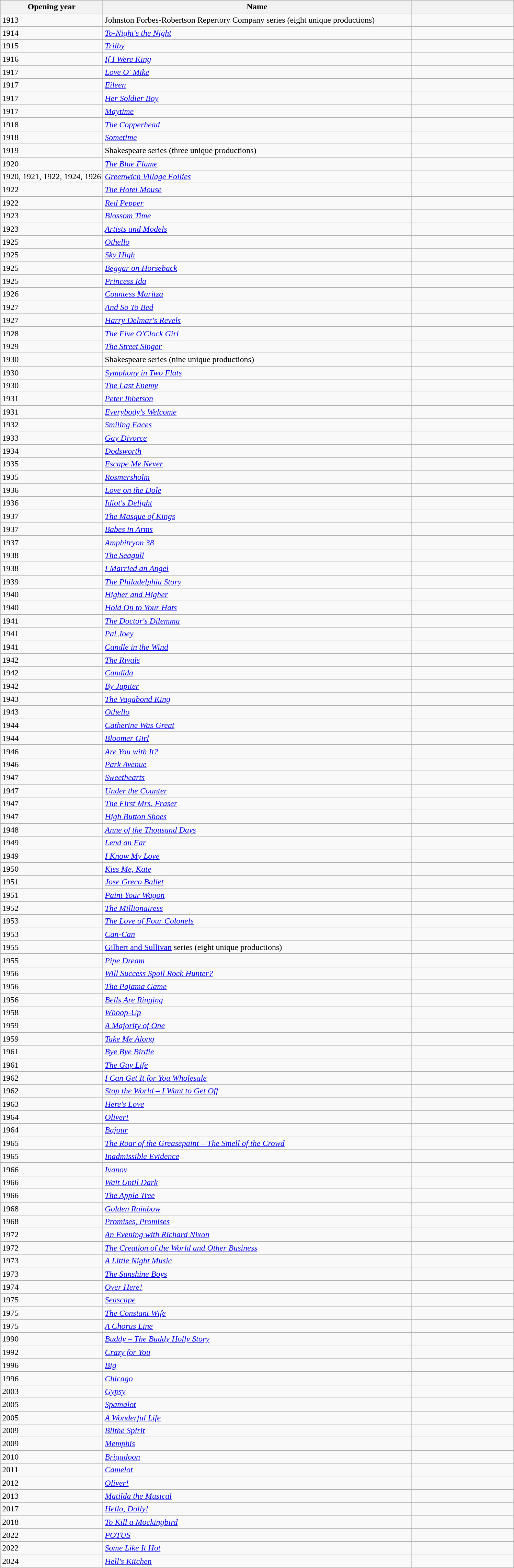<table class="wikitable sortable collapsible">
<tr>
<th width=20% scope="col">Opening year</th>
<th width=60% scope="col">Name</th>
<th width=20% scope="col" class="unsortable"></th>
</tr>
<tr>
<td>1913</td>
<td>Johnston Forbes-Robertson Repertory Company series (eight unique productions)</td>
<td></td>
</tr>
<tr>
<td>1914</td>
<td><em><a href='#'>To-Night's the Night</a></em></td>
<td></td>
</tr>
<tr>
<td>1915</td>
<td><em><a href='#'>Trilby</a></em></td>
<td></td>
</tr>
<tr>
<td>1916</td>
<td><em><a href='#'>If I Were King</a></em></td>
<td></td>
</tr>
<tr>
<td>1917</td>
<td><em><a href='#'>Love O' Mike</a></em></td>
<td></td>
</tr>
<tr>
<td>1917</td>
<td><em><a href='#'>Eileen</a></em></td>
<td></td>
</tr>
<tr>
<td>1917</td>
<td><em><a href='#'>Her Soldier Boy</a></em></td>
<td></td>
</tr>
<tr>
<td>1917</td>
<td><em><a href='#'>Maytime</a></em></td>
<td></td>
</tr>
<tr>
<td>1918</td>
<td><em><a href='#'>The Copperhead</a></em></td>
<td></td>
</tr>
<tr>
<td>1918</td>
<td><em><a href='#'>Sometime</a></em></td>
<td></td>
</tr>
<tr>
<td>1919</td>
<td>Shakespeare series (three unique productions)</td>
<td></td>
</tr>
<tr>
<td>1920</td>
<td><em><a href='#'>The Blue Flame</a></em></td>
<td></td>
</tr>
<tr>
<td>1920, 1921, 1922, 1924, 1926</td>
<td><em><a href='#'>Greenwich Village Follies</a></em></td>
<td></td>
</tr>
<tr>
<td>1922</td>
<td><em><a href='#'>The Hotel Mouse</a></em></td>
<td></td>
</tr>
<tr>
<td>1922</td>
<td><em><a href='#'>Red Pepper</a></em></td>
<td></td>
</tr>
<tr>
<td>1923</td>
<td><em><a href='#'>Blossom Time</a></em></td>
<td></td>
</tr>
<tr>
<td>1923</td>
<td><em><a href='#'>Artists and Models</a></em></td>
<td></td>
</tr>
<tr>
<td>1925</td>
<td><em><a href='#'>Othello</a></em></td>
<td></td>
</tr>
<tr>
<td>1925</td>
<td><em><a href='#'>Sky High</a></em></td>
<td></td>
</tr>
<tr>
<td>1925</td>
<td><em><a href='#'>Beggar on Horseback</a></em></td>
<td></td>
</tr>
<tr>
<td>1925</td>
<td><em><a href='#'>Princess Ida</a></em></td>
<td></td>
</tr>
<tr>
<td>1926</td>
<td><em><a href='#'>Countess Maritza</a></em></td>
<td></td>
</tr>
<tr>
<td>1927</td>
<td><em><a href='#'>And So To Bed</a></em></td>
<td></td>
</tr>
<tr>
<td>1927</td>
<td><em><a href='#'>Harry Delmar's Revels</a></em></td>
<td></td>
</tr>
<tr>
<td>1928</td>
<td><em><a href='#'>The Five O'Clock Girl</a></em></td>
<td></td>
</tr>
<tr>
<td>1929</td>
<td><em><a href='#'>The Street Singer</a></em></td>
<td></td>
</tr>
<tr>
<td>1930</td>
<td>Shakespeare series (nine unique productions)</td>
<td></td>
</tr>
<tr>
<td>1930</td>
<td><em><a href='#'>Symphony in Two Flats</a></em></td>
<td></td>
</tr>
<tr>
<td>1930</td>
<td><em><a href='#'>The Last Enemy</a></em></td>
<td></td>
</tr>
<tr>
<td>1931</td>
<td><em><a href='#'>Peter Ibbetson</a></em></td>
<td></td>
</tr>
<tr>
<td>1931</td>
<td><em><a href='#'>Everybody's Welcome</a></em></td>
<td></td>
</tr>
<tr>
<td>1932</td>
<td><em><a href='#'>Smiling Faces</a></em></td>
<td></td>
</tr>
<tr>
<td>1933</td>
<td><em><a href='#'>Gay Divorce</a></em></td>
<td></td>
</tr>
<tr>
<td>1934</td>
<td><em><a href='#'>Dodsworth</a></em></td>
<td></td>
</tr>
<tr>
<td>1935</td>
<td><em><a href='#'>Escape Me Never</a></em></td>
<td></td>
</tr>
<tr>
<td>1935</td>
<td><em><a href='#'>Rosmersholm</a></em></td>
<td></td>
</tr>
<tr>
<td>1936</td>
<td><em><a href='#'>Love on the Dole</a></em></td>
<td></td>
</tr>
<tr>
<td>1936</td>
<td><em><a href='#'>Idiot's Delight</a></em></td>
<td></td>
</tr>
<tr>
<td>1937</td>
<td><em><a href='#'>The Masque of Kings</a></em></td>
<td></td>
</tr>
<tr>
<td>1937</td>
<td><em><a href='#'>Babes in Arms</a></em></td>
<td></td>
</tr>
<tr>
<td>1937</td>
<td><em><a href='#'>Amphitryon 38</a></em></td>
<td></td>
</tr>
<tr>
<td>1938</td>
<td><em><a href='#'>The Seagull</a></em></td>
<td></td>
</tr>
<tr>
<td>1938</td>
<td><em><a href='#'>I Married an Angel</a></em></td>
<td></td>
</tr>
<tr>
<td>1939</td>
<td><em><a href='#'>The Philadelphia Story</a></em></td>
<td></td>
</tr>
<tr>
<td>1940</td>
<td><em><a href='#'>Higher and Higher</a></em></td>
<td></td>
</tr>
<tr>
<td>1940</td>
<td><em><a href='#'>Hold On to Your Hats</a></em></td>
<td></td>
</tr>
<tr>
<td>1941</td>
<td><em><a href='#'>The Doctor's Dilemma</a></em></td>
<td></td>
</tr>
<tr>
<td>1941</td>
<td><em><a href='#'>Pal Joey</a></em></td>
<td></td>
</tr>
<tr>
<td>1941</td>
<td><em><a href='#'>Candle in the Wind</a></em></td>
<td></td>
</tr>
<tr>
<td>1942</td>
<td><em><a href='#'>The Rivals</a></em></td>
<td></td>
</tr>
<tr>
<td>1942</td>
<td><em><a href='#'>Candida</a></em></td>
<td></td>
</tr>
<tr>
<td>1942</td>
<td><em><a href='#'>By Jupiter</a></em></td>
<td></td>
</tr>
<tr>
<td>1943</td>
<td><em><a href='#'>The Vagabond King</a></em></td>
<td></td>
</tr>
<tr>
<td>1943</td>
<td><em><a href='#'>Othello</a></em></td>
<td></td>
</tr>
<tr>
<td>1944</td>
<td><em><a href='#'>Catherine Was Great</a></em></td>
<td></td>
</tr>
<tr>
<td>1944</td>
<td><em><a href='#'>Bloomer Girl</a></em></td>
<td></td>
</tr>
<tr>
<td>1946</td>
<td><em><a href='#'>Are You with It?</a></em></td>
<td></td>
</tr>
<tr>
<td>1946</td>
<td><em><a href='#'>Park Avenue</a></em></td>
<td></td>
</tr>
<tr>
<td>1947</td>
<td><em><a href='#'>Sweethearts</a></em></td>
<td></td>
</tr>
<tr>
<td>1947</td>
<td><em><a href='#'>Under the Counter</a></em></td>
<td></td>
</tr>
<tr>
<td>1947</td>
<td><em><a href='#'>The First Mrs. Fraser</a></em></td>
<td></td>
</tr>
<tr>
<td>1947</td>
<td><em><a href='#'>High Button Shoes</a></em></td>
<td></td>
</tr>
<tr>
<td>1948</td>
<td><em><a href='#'>Anne of the Thousand Days</a></em></td>
<td></td>
</tr>
<tr>
<td>1949</td>
<td><em><a href='#'>Lend an Ear</a></em></td>
<td></td>
</tr>
<tr>
<td>1949</td>
<td><em><a href='#'>I Know My Love</a></em></td>
<td></td>
</tr>
<tr>
<td>1950</td>
<td><em><a href='#'>Kiss Me, Kate</a></em></td>
<td></td>
</tr>
<tr>
<td>1951</td>
<td><em><a href='#'>Jose Greco Ballet</a></em></td>
<td></td>
</tr>
<tr>
<td>1951</td>
<td><em><a href='#'>Paint Your Wagon</a></em></td>
<td></td>
</tr>
<tr>
<td>1952</td>
<td><em><a href='#'>The Millionairess</a></em></td>
<td></td>
</tr>
<tr>
<td>1953</td>
<td><em><a href='#'>The Love of Four Colonels</a></em></td>
<td></td>
</tr>
<tr>
<td>1953</td>
<td><em><a href='#'>Can-Can</a></em></td>
<td></td>
</tr>
<tr>
<td>1955</td>
<td><a href='#'>Gilbert and Sullivan</a> series (eight unique productions)</td>
<td></td>
</tr>
<tr>
<td>1955</td>
<td><em><a href='#'>Pipe Dream</a></em></td>
<td></td>
</tr>
<tr>
<td>1956</td>
<td><em><a href='#'>Will Success Spoil Rock Hunter?</a></em></td>
<td></td>
</tr>
<tr>
<td>1956</td>
<td><em><a href='#'>The Pajama Game</a></em></td>
<td></td>
</tr>
<tr>
<td>1956</td>
<td><em><a href='#'>Bells Are Ringing</a></em></td>
<td></td>
</tr>
<tr>
<td>1958</td>
<td><em><a href='#'>Whoop-Up</a></em></td>
<td></td>
</tr>
<tr>
<td>1959</td>
<td><em><a href='#'>A Majority of One</a></em></td>
<td></td>
</tr>
<tr>
<td>1959</td>
<td><em><a href='#'>Take Me Along</a></em></td>
<td></td>
</tr>
<tr>
<td>1961</td>
<td><em><a href='#'>Bye Bye Birdie</a></em></td>
<td></td>
</tr>
<tr>
<td>1961</td>
<td><em><a href='#'>The Gay Life</a></em></td>
<td></td>
</tr>
<tr>
<td>1962</td>
<td><em><a href='#'>I Can Get It for You Wholesale</a></em></td>
<td></td>
</tr>
<tr>
<td>1962</td>
<td><em><a href='#'>Stop the World – I Want to Get Off</a></em></td>
<td></td>
</tr>
<tr>
<td>1963</td>
<td><em><a href='#'>Here's Love</a></em></td>
<td></td>
</tr>
<tr>
<td>1964</td>
<td><em><a href='#'>Oliver!</a></em></td>
<td></td>
</tr>
<tr>
<td>1964</td>
<td><em><a href='#'>Bajour</a></em></td>
<td></td>
</tr>
<tr>
<td>1965</td>
<td><em><a href='#'>The Roar of the Greasepaint – The Smell of the Crowd</a></em></td>
<td></td>
</tr>
<tr>
<td>1965</td>
<td><em><a href='#'>Inadmissible Evidence</a></em></td>
<td></td>
</tr>
<tr>
<td>1966</td>
<td><em><a href='#'>Ivanov</a></em></td>
<td></td>
</tr>
<tr>
<td>1966</td>
<td><em><a href='#'>Wait Until Dark</a></em></td>
<td></td>
</tr>
<tr>
<td>1966</td>
<td><em><a href='#'>The Apple Tree</a></em></td>
<td></td>
</tr>
<tr>
<td>1968</td>
<td><em><a href='#'>Golden Rainbow</a></em></td>
<td></td>
</tr>
<tr>
<td>1968</td>
<td><em><a href='#'>Promises, Promises</a></em></td>
<td></td>
</tr>
<tr>
<td>1972</td>
<td><em><a href='#'>An Evening with Richard Nixon</a></em></td>
<td></td>
</tr>
<tr>
<td>1972</td>
<td><em><a href='#'>The Creation of the World and Other Business</a></em></td>
<td></td>
</tr>
<tr>
<td>1973</td>
<td><em><a href='#'>A Little Night Music</a></em></td>
<td></td>
</tr>
<tr>
<td>1973</td>
<td><em><a href='#'>The Sunshine Boys</a></em></td>
<td></td>
</tr>
<tr>
<td>1974</td>
<td><em><a href='#'>Over Here!</a></em></td>
<td></td>
</tr>
<tr>
<td>1975</td>
<td><em><a href='#'>Seascape</a></em></td>
<td></td>
</tr>
<tr>
<td>1975</td>
<td><em><a href='#'>The Constant Wife</a></em></td>
<td></td>
</tr>
<tr>
<td>1975</td>
<td><em><a href='#'>A Chorus Line</a></em></td>
<td></td>
</tr>
<tr>
<td>1990</td>
<td><em><a href='#'>Buddy – The Buddy Holly Story</a></em></td>
<td></td>
</tr>
<tr>
<td>1992</td>
<td><em><a href='#'>Crazy for You</a></em></td>
<td></td>
</tr>
<tr>
<td>1996</td>
<td><em><a href='#'>Big</a></em></td>
<td></td>
</tr>
<tr>
<td>1996</td>
<td><em><a href='#'>Chicago</a></em></td>
<td></td>
</tr>
<tr>
<td>2003</td>
<td><em><a href='#'>Gypsy</a></em></td>
<td></td>
</tr>
<tr>
<td>2005</td>
<td><em><a href='#'>Spamalot</a></em></td>
<td></td>
</tr>
<tr>
<td>2005</td>
<td><em><a href='#'>A Wonderful Life</a></em></td>
<td></td>
</tr>
<tr>
<td>2009</td>
<td><em><a href='#'>Blithe Spirit</a></em></td>
<td></td>
</tr>
<tr>
<td>2009</td>
<td><em><a href='#'>Memphis</a></em></td>
<td></td>
</tr>
<tr>
<td>2010</td>
<td><em><a href='#'>Brigadoon</a></em></td>
<td></td>
</tr>
<tr>
<td>2011</td>
<td><em><a href='#'>Camelot</a></em></td>
<td></td>
</tr>
<tr>
<td>2012</td>
<td><em><a href='#'>Oliver!</a></em></td>
<td></td>
</tr>
<tr>
<td>2013</td>
<td><em><a href='#'>Matilda the Musical</a></em></td>
<td></td>
</tr>
<tr>
<td>2017</td>
<td><em><a href='#'>Hello, Dolly!</a></em></td>
<td></td>
</tr>
<tr>
<td>2018</td>
<td><em><a href='#'>To Kill a Mockingbird</a></em></td>
<td></td>
</tr>
<tr>
<td>2022</td>
<td><em><a href='#'>POTUS</a></em></td>
<td></td>
</tr>
<tr>
<td>2022</td>
<td><em><a href='#'>Some Like It Hot</a></em></td>
<td></td>
</tr>
<tr>
<td>2024</td>
<td><em><a href='#'>Hell's Kitchen</a></em></td>
<td></td>
</tr>
</table>
